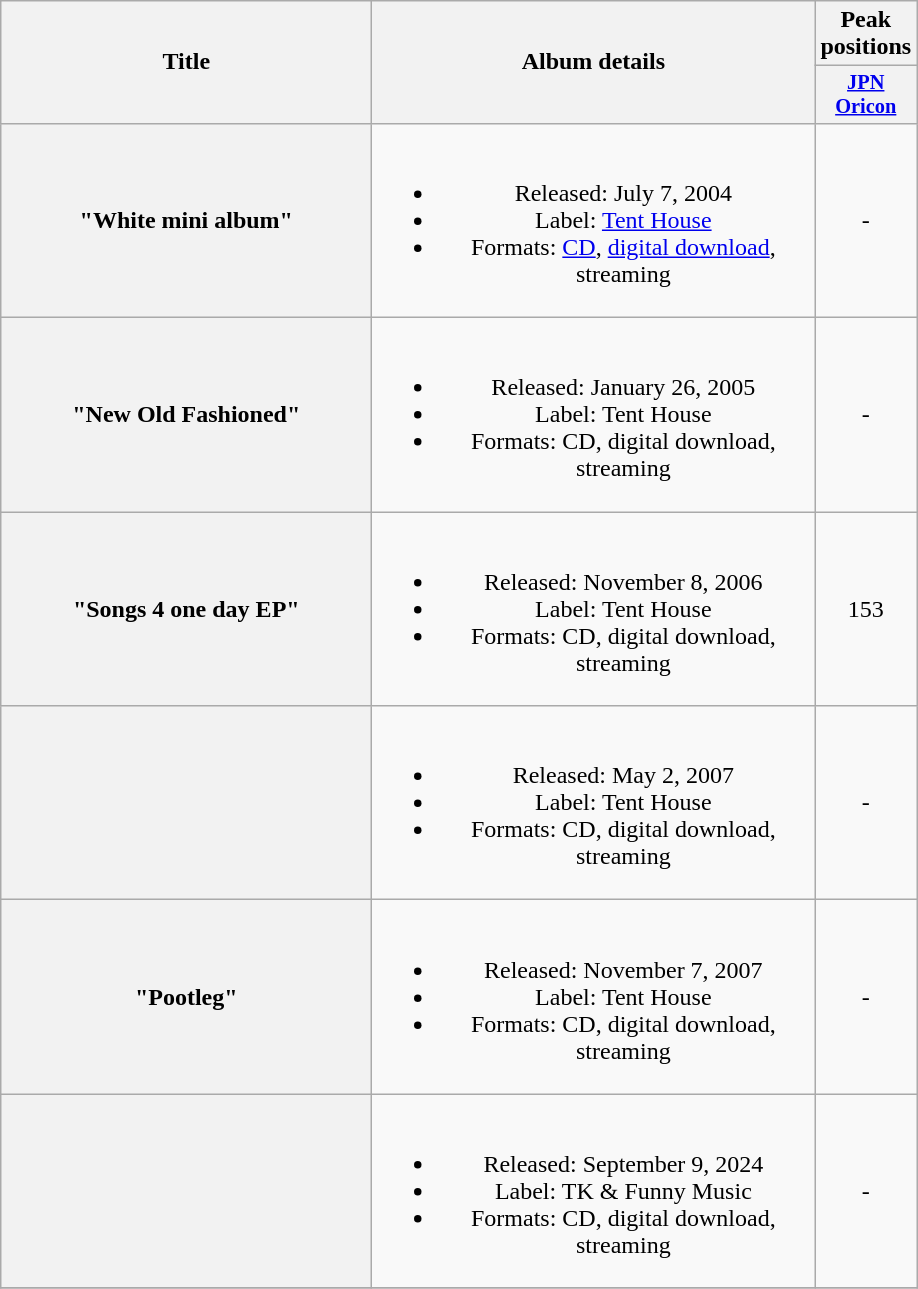<table class="wikitable plainrowheaders" style="text-align:center;">
<tr>
<th style="width:15em;" rowspan="2">Title</th>
<th style="width:18em;" rowspan="2">Album details</th>
<th colspan="1">Peak positions</th>
</tr>
<tr>
<th style="width:3em;font-size:85%"><a href='#'>JPN<br>Oricon</a><br></th>
</tr>
<tr>
<th scope="row">"White mini album"</th>
<td><br><ul><li>Released: July 7, 2004</li><li>Label: <a href='#'>Tent House</a></li><li>Formats: <a href='#'>CD</a>, <a href='#'>digital download</a>, streaming</li></ul></td>
<td>-</td>
</tr>
<tr>
<th scope="row">"New Old Fashioned"</th>
<td><br><ul><li>Released: January 26, 2005</li><li>Label: Tent House</li><li>Formats: CD, digital download, streaming</li></ul></td>
<td>-</td>
</tr>
<tr>
<th scope="row">"Songs 4 one day EP"</th>
<td><br><ul><li>Released: November 8, 2006</li><li>Label: Tent House</li><li>Formats: CD, digital download, streaming</li></ul></td>
<td>153</td>
</tr>
<tr>
<th scope="row"></th>
<td><br><ul><li>Released: May 2, 2007</li><li>Label: Tent House</li><li>Formats: CD, digital download, streaming</li></ul></td>
<td>-</td>
</tr>
<tr>
<th scope="row">"Pootleg"</th>
<td><br><ul><li>Released: November 7, 2007</li><li>Label: Tent House</li><li>Formats: CD, digital download, streaming</li></ul></td>
<td>-</td>
</tr>
<tr>
<th scope="row"></th>
<td><br><ul><li>Released: September 9, 2024</li><li>Label: TK & Funny Music</li><li>Formats: CD, digital download, streaming</li></ul></td>
<td>-</td>
</tr>
<tr>
</tr>
</table>
